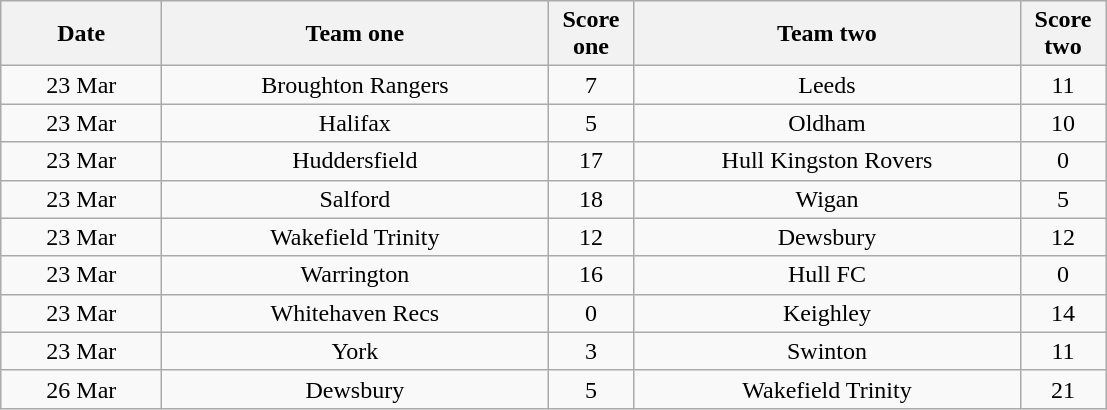<table class="wikitable" style="text-align: center">
<tr>
<th width=100>Date</th>
<th width=250>Team one</th>
<th width=50>Score one</th>
<th width=250>Team two</th>
<th width=50>Score two</th>
</tr>
<tr>
<td>23 Mar</td>
<td>Broughton Rangers</td>
<td>7</td>
<td>Leeds</td>
<td>11</td>
</tr>
<tr>
<td>23 Mar</td>
<td>Halifax</td>
<td>5</td>
<td>Oldham</td>
<td>10</td>
</tr>
<tr>
<td>23 Mar</td>
<td>Huddersfield</td>
<td>17</td>
<td>Hull Kingston Rovers</td>
<td>0</td>
</tr>
<tr>
<td>23 Mar</td>
<td>Salford</td>
<td>18</td>
<td>Wigan</td>
<td>5</td>
</tr>
<tr>
<td>23 Mar</td>
<td>Wakefield Trinity</td>
<td>12</td>
<td>Dewsbury</td>
<td>12</td>
</tr>
<tr>
<td>23 Mar</td>
<td>Warrington</td>
<td>16</td>
<td>Hull FC</td>
<td>0</td>
</tr>
<tr>
<td>23 Mar</td>
<td>Whitehaven Recs</td>
<td>0</td>
<td>Keighley</td>
<td>14</td>
</tr>
<tr>
<td>23 Mar</td>
<td>York</td>
<td>3</td>
<td>Swinton</td>
<td>11</td>
</tr>
<tr>
<td>26 Mar</td>
<td>Dewsbury</td>
<td>5</td>
<td>Wakefield Trinity</td>
<td>21</td>
</tr>
</table>
